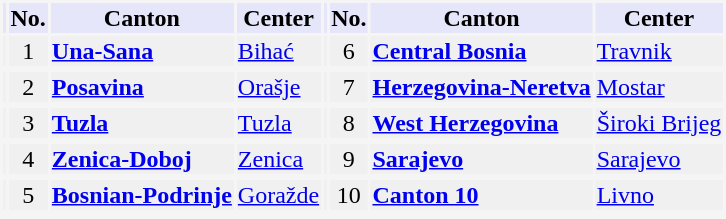<table class="toccolours" style="float:auto; text-align:right; background:#f5f5f5;">
<tr style="text-align:center; background:lavender; font-weight:bold;">
<th></th>
<th>No.</th>
<th>Canton</th>
<th>Center</th>
<th></th>
<th>No.</th>
<th>Canton</th>
<th>Center</th>
</tr>
<tr style="text-align:center; background:#f0f0f0;">
<td></td>
<td>1</td>
<td style="background:#f0f0f0; text-align:left;"><strong><a href='#'>Una-Sana</a></strong></td>
<td align=left><a href='#'>Bihać</a></td>
<td style="text-align:center; background:#f0f0f0;"></td>
<td>6</td>
<td style="background:#f0f0f0; text-align:left;"><strong><a href='#'>Central Bosnia</a></strong></td>
<td align=left><a href='#'>Travnik</a></td>
</tr>
<tr style="background:#f0f0f0;" colspan="6"|>
</tr>
<tr style="text-align:center; background:#f0f0f0;">
<td></td>
<td>2</td>
<td style="background:#f0f0f0; text-align:left;"><strong><a href='#'>Posavina</a></strong></td>
<td align=left><a href='#'>Orašje</a></td>
<td style="text-align:center; background:#f0f0f0;"></td>
<td>7</td>
<td style="background:#f0f0f0; text-align:left;"><strong><a href='#'>Herzegovina-Neretva</a></strong></td>
<td align=left><a href='#'>Mostar</a></td>
</tr>
<tr style="background:#f0f0f0;" colspan="6"|>
</tr>
<tr style="text-align:center; background:#f0f0f0;">
<td></td>
<td>3</td>
<td style="background:#f0f0f0; text-align:left;"><strong><a href='#'>Tuzla</a></strong></td>
<td align=left><a href='#'>Tuzla</a></td>
<td style="text-align:center; background:#f0f0f0;"></td>
<td>8</td>
<td style="background:#f0f0f0; text-align:left;"><strong><a href='#'>West Herzegovina</a></strong></td>
<td align=left><a href='#'>Široki Brijeg</a></td>
</tr>
<tr style="background:#f0f0f0;" colspan="6"|>
</tr>
<tr style="text-align:center; background:#f0f0f0;">
<td></td>
<td>4</td>
<td style="background:#f0f0f0; text-align:left;"><strong><a href='#'>Zenica-Doboj</a></strong></td>
<td align=left><a href='#'>Zenica</a></td>
<td style="text-align:center; background:#f0f0f0;"></td>
<td>9</td>
<td style="background:#f0f0f0; text-align:left;"><strong><a href='#'>Sarajevo</a></strong></td>
<td align=left><a href='#'>Sarajevo</a></td>
</tr>
<tr style="background:#f0f0f0;" colspan="6"|>
</tr>
<tr style="text-align:center; background:#f0f0f0;">
<td></td>
<td>5</td>
<td style="background:#f0f0f0; text-align:left;"><strong><a href='#'>Bosnian-Podrinje</a></strong></td>
<td align=left><a href='#'>Goražde</a></td>
<td style="text-align:center; background:#f0f0f0;"></td>
<td>10</td>
<td style="background:#f0f0f0; text-align:left;"><strong><a href='#'>Canton 10</a></strong></td>
<td align=left><a href='#'>Livno</a></td>
</tr>
<tr style="background:#f0f0f0;" colspan="6"|>
</tr>
<tr style="text-align:center; background:#f0f0f0;">
</tr>
</table>
